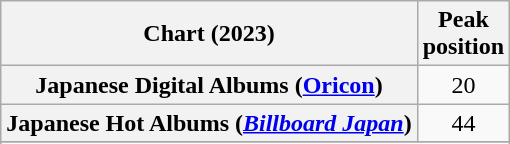<table class="wikitable sortable plainrowheaders" style="text-align:center">
<tr>
<th scope="col">Chart (2023)</th>
<th scope="col">Peak<br>position</th>
</tr>
<tr>
<th scope="row">Japanese Digital Albums (<a href='#'>Oricon</a>)</th>
<td>20</td>
</tr>
<tr>
<th scope="row">Japanese Hot Albums (<em><a href='#'>Billboard Japan</a></em>)</th>
<td>44</td>
</tr>
<tr>
</tr>
<tr>
</tr>
<tr>
</tr>
</table>
